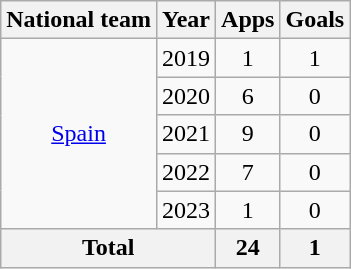<table class=wikitable style="text-align:center">
<tr>
<th>National team</th>
<th>Year</th>
<th>Apps</th>
<th>Goals</th>
</tr>
<tr>
<td rowspan="5"><a href='#'>Spain</a></td>
<td>2019</td>
<td>1</td>
<td>1</td>
</tr>
<tr>
<td>2020</td>
<td>6</td>
<td>0</td>
</tr>
<tr>
<td>2021</td>
<td>9</td>
<td>0</td>
</tr>
<tr>
<td>2022</td>
<td>7</td>
<td>0</td>
</tr>
<tr>
<td>2023</td>
<td>1</td>
<td>0</td>
</tr>
<tr>
<th colspan="2">Total</th>
<th>24</th>
<th>1</th>
</tr>
</table>
